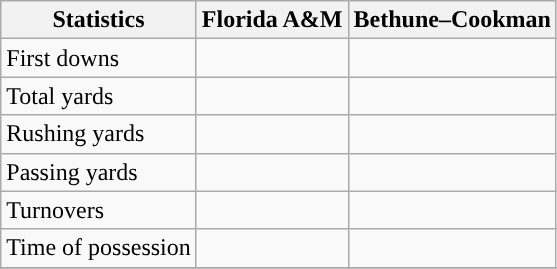<table class="wikitable">
<tr>
<th>Statistics</th>
<th>Florida A&M</th>
<th>Bethune–Cookman</th>
</tr>
<tr>
<td>First downs</td>
<td> </td>
<td> </td>
</tr>
<tr>
<td>Total yards</td>
<td> </td>
<td> </td>
</tr>
<tr>
<td>Rushing yards</td>
<td> </td>
<td> </td>
</tr>
<tr>
<td>Passing yards</td>
<td> </td>
<td> </td>
</tr>
<tr>
<td>Turnovers</td>
<td> </td>
<td> </td>
</tr>
<tr>
<td>Time of possession</td>
<td> </td>
<td> </td>
</tr>
<tr>
</tr>
</table>
